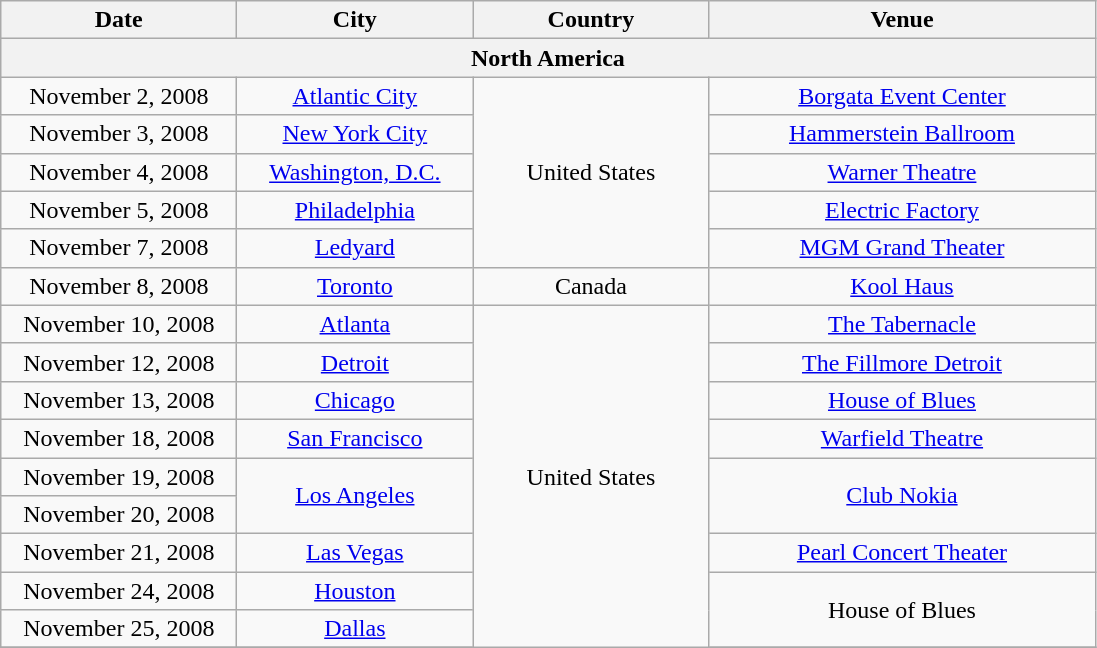<table class="wikitable" style="text-align:center;">
<tr>
<th style="width:150px;">Date</th>
<th style="width:150px;">City</th>
<th style="width:150px;">Country</th>
<th style="width:250px;">Venue</th>
</tr>
<tr>
<th colspan="4">North America</th>
</tr>
<tr>
<td>November 2, 2008</td>
<td><a href='#'>Atlantic City</a></td>
<td rowspan="5">United States</td>
<td><a href='#'>Borgata Event Center</a></td>
</tr>
<tr>
<td>November 3, 2008</td>
<td><a href='#'>New York City</a></td>
<td><a href='#'>Hammerstein Ballroom</a></td>
</tr>
<tr>
<td>November 4, 2008</td>
<td><a href='#'>Washington, D.C.</a></td>
<td><a href='#'>Warner Theatre</a></td>
</tr>
<tr>
<td>November 5, 2008</td>
<td><a href='#'>Philadelphia</a></td>
<td><a href='#'>Electric Factory</a></td>
</tr>
<tr>
<td>November 7, 2008</td>
<td><a href='#'>Ledyard</a></td>
<td><a href='#'>MGM Grand Theater</a></td>
</tr>
<tr>
<td>November 8, 2008</td>
<td><a href='#'>Toronto</a></td>
<td>Canada</td>
<td><a href='#'>Kool Haus</a></td>
</tr>
<tr>
<td>November 10, 2008</td>
<td><a href='#'>Atlanta</a></td>
<td rowspan="10">United States</td>
<td><a href='#'>The Tabernacle</a></td>
</tr>
<tr>
<td>November 12, 2008</td>
<td><a href='#'>Detroit</a></td>
<td><a href='#'>The Fillmore Detroit</a></td>
</tr>
<tr>
<td>November 13, 2008</td>
<td><a href='#'>Chicago</a></td>
<td><a href='#'>House of Blues</a></td>
</tr>
<tr>
<td>November 18, 2008</td>
<td><a href='#'>San Francisco</a></td>
<td><a href='#'>Warfield Theatre</a></td>
</tr>
<tr>
<td>November 19, 2008</td>
<td rowspan="2"><a href='#'>Los Angeles</a></td>
<td rowspan="2"><a href='#'>Club Nokia</a></td>
</tr>
<tr>
<td>November 20, 2008</td>
</tr>
<tr>
<td>November 21, 2008</td>
<td><a href='#'>Las Vegas</a></td>
<td><a href='#'>Pearl Concert Theater</a></td>
</tr>
<tr>
<td>November 24, 2008</td>
<td><a href='#'>Houston</a></td>
<td rowspan="2">House of Blues</td>
</tr>
<tr>
<td>November 25, 2008</td>
<td><a href='#'>Dallas</a></td>
</tr>
<tr>
</tr>
</table>
